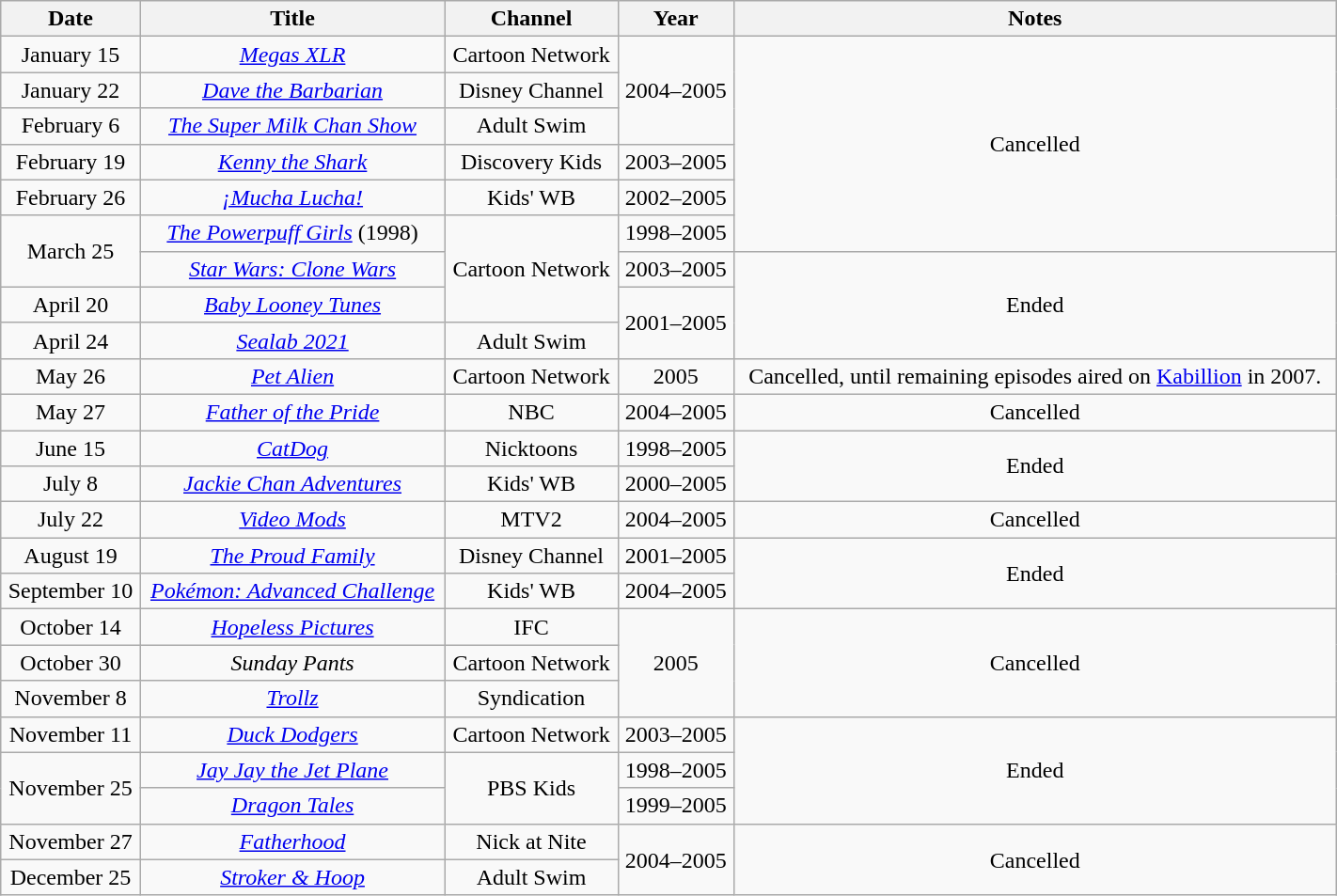<table class="wikitable sortable" style="text-align: center" width="75%">
<tr>
<th scope="col">Date</th>
<th scope="col">Title</th>
<th scope="col">Channel</th>
<th scope="col">Year</th>
<th scope="col">Notes</th>
</tr>
<tr>
<td>January 15</td>
<td><em><a href='#'>Megas XLR</a></em></td>
<td>Cartoon Network</td>
<td rowspan=3>2004–2005</td>
<td rowspan=6>Cancelled</td>
</tr>
<tr>
<td>January 22</td>
<td><em><a href='#'>Dave the Barbarian</a></em></td>
<td>Disney Channel</td>
</tr>
<tr>
<td>February 6</td>
<td><em><a href='#'>The Super Milk Chan Show</a></em></td>
<td>Adult Swim</td>
</tr>
<tr>
<td>February 19</td>
<td><em><a href='#'>Kenny the Shark</a></em></td>
<td>Discovery Kids</td>
<td>2003–2005</td>
</tr>
<tr>
<td>February 26</td>
<td><em><a href='#'>¡Mucha Lucha!</a></em></td>
<td>Kids' WB</td>
<td>2002–2005</td>
</tr>
<tr>
<td rowspan=2>March 25</td>
<td><em><a href='#'>The Powerpuff Girls</a></em> (1998)</td>
<td rowspan=3>Cartoon Network</td>
<td>1998–2005</td>
</tr>
<tr>
<td><em><a href='#'>Star Wars: Clone Wars</a></em></td>
<td>2003–2005</td>
<td rowspan=3>Ended</td>
</tr>
<tr>
<td>April 20</td>
<td><em><a href='#'>Baby Looney Tunes</a></em></td>
<td rowspan=2>2001–2005</td>
</tr>
<tr>
<td>April 24</td>
<td><em><a href='#'>Sealab 2021</a></em></td>
<td>Adult Swim</td>
</tr>
<tr>
<td>May 26</td>
<td><em><a href='#'>Pet Alien</a></em></td>
<td>Cartoon Network</td>
<td>2005</td>
<td>Cancelled, until remaining episodes aired on <a href='#'>Kabillion</a> in 2007.</td>
</tr>
<tr>
<td>May 27</td>
<td><em><a href='#'>Father of the Pride</a></em></td>
<td>NBC</td>
<td>2004–2005</td>
<td>Cancelled</td>
</tr>
<tr>
<td>June 15</td>
<td><em><a href='#'>CatDog</a></em></td>
<td>Nicktoons</td>
<td>1998–2005</td>
<td rowspan=2>Ended</td>
</tr>
<tr>
<td>July 8</td>
<td><em><a href='#'>Jackie Chan Adventures</a></em></td>
<td>Kids' WB</td>
<td>2000–2005</td>
</tr>
<tr>
<td>July 22</td>
<td><em><a href='#'>Video Mods</a></em></td>
<td>MTV2</td>
<td>2004–2005</td>
<td>Cancelled</td>
</tr>
<tr>
<td>August 19</td>
<td><em><a href='#'>The Proud Family</a></em></td>
<td>Disney Channel</td>
<td>2001–2005</td>
<td rowspan=2>Ended</td>
</tr>
<tr>
<td>September 10</td>
<td><em><a href='#'>Pokémon: Advanced Challenge</a></em></td>
<td>Kids' WB</td>
<td>2004–2005</td>
</tr>
<tr>
<td>October 14</td>
<td><em><a href='#'>Hopeless Pictures</a></em></td>
<td>IFC</td>
<td rowspan=3>2005</td>
<td rowspan=3>Cancelled</td>
</tr>
<tr>
<td>October 30</td>
<td><em>Sunday Pants</em></td>
<td>Cartoon Network</td>
</tr>
<tr>
<td>November 8</td>
<td><em><a href='#'>Trollz</a></em></td>
<td>Syndication</td>
</tr>
<tr>
<td>November 11</td>
<td><em><a href='#'>Duck Dodgers</a></em></td>
<td>Cartoon Network</td>
<td>2003–2005</td>
<td rowspan=3>Ended</td>
</tr>
<tr>
<td rowspan=2>November 25</td>
<td><em><a href='#'>Jay Jay the Jet Plane</a></em></td>
<td rowspan=2>PBS Kids</td>
<td>1998–2005</td>
</tr>
<tr>
<td><em><a href='#'>Dragon Tales</a></em></td>
<td>1999–2005</td>
</tr>
<tr>
<td>November 27</td>
<td><em><a href='#'>Fatherhood</a></em></td>
<td>Nick at Nite</td>
<td rowspan=2>2004–2005</td>
<td rowspan=2>Cancelled</td>
</tr>
<tr>
<td>December 25</td>
<td><em><a href='#'>Stroker & Hoop</a></em></td>
<td>Adult Swim</td>
</tr>
</table>
